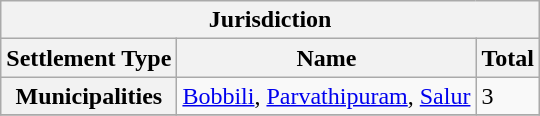<table class="wikitable" style="width:200pt,">
<tr>
<th colspan="3" style="text-align: center,">Jurisdiction</th>
</tr>
<tr>
<th style="text-align: center,">Settlement Type</th>
<th style="text-align: center,">Name</th>
<th style="text-align: center,">Total</th>
</tr>
<tr>
<th>Municipalities</th>
<td><a href='#'>Bobbili</a>, <a href='#'>Parvathipuram</a>, <a href='#'>Salur</a></td>
<td>3</td>
</tr>
<tr>
</tr>
</table>
